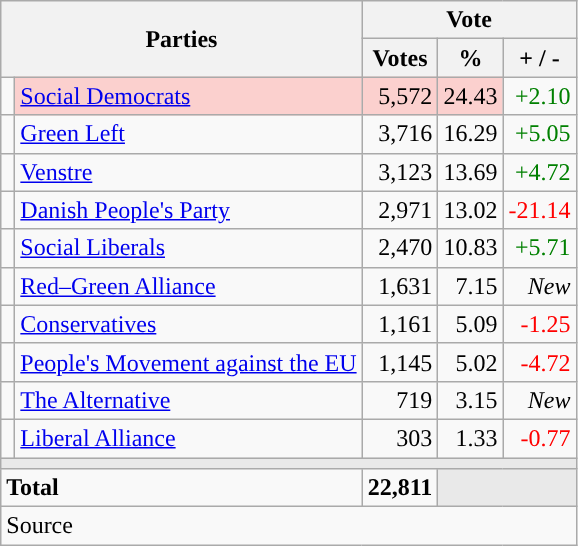<table class="wikitable" style="text-align:right;">
<tr>
<th style="text-align:centre;" rowspan="2" colspan="2" width="225">Parties</th>
<th colspan="3">Vote</th>
</tr>
<tr>
<th width="15">Votes</th>
<th width="15">%</th>
<th width="15">+ / -</th>
</tr>
<tr>
<td width="2" style="color:inherit;background:"></td>
<td bgcolor=#fbd0ce   align="left"><a href='#'>Social Democrats</a></td>
<td bgcolor=#fbd0ce>5,572</td>
<td bgcolor=#fbd0ce>24.43</td>
<td style=color:green;>+2.10</td>
</tr>
<tr>
<td width="2" style="color:inherit;background:"></td>
<td align="left"><a href='#'>Green Left</a></td>
<td>3,716</td>
<td>16.29</td>
<td style=color:green;>+5.05</td>
</tr>
<tr>
<td width="2" style="color:inherit;background:"></td>
<td align="left"><a href='#'>Venstre</a></td>
<td>3,123</td>
<td>13.69</td>
<td style=color:green;>+4.72</td>
</tr>
<tr>
<td width="2" style="color:inherit;background:"></td>
<td align="left"><a href='#'>Danish People's Party</a></td>
<td>2,971</td>
<td>13.02</td>
<td style=color:red;>-21.14</td>
</tr>
<tr>
<td width="2" style="color:inherit;background:"></td>
<td align="left"><a href='#'>Social Liberals</a></td>
<td>2,470</td>
<td>10.83</td>
<td style=color:green;>+5.71</td>
</tr>
<tr>
<td width="2" style="color:inherit;background:"></td>
<td align="left"><a href='#'>Red–Green Alliance</a></td>
<td>1,631</td>
<td>7.15</td>
<td><em>New</em></td>
</tr>
<tr>
<td width="2" style="color:inherit;background:"></td>
<td align="left"><a href='#'>Conservatives</a></td>
<td>1,161</td>
<td>5.09</td>
<td style=color:red;>-1.25</td>
</tr>
<tr>
<td width="2" style="color:inherit;background:"></td>
<td align="left"><a href='#'>People's Movement against the EU</a></td>
<td>1,145</td>
<td>5.02</td>
<td style=color:red;>-4.72</td>
</tr>
<tr>
<td width="2" style="color:inherit;background:"></td>
<td align="left"><a href='#'>The Alternative</a></td>
<td>719</td>
<td>3.15</td>
<td><em>New</em></td>
</tr>
<tr>
<td width="2" style="color:inherit;background:"></td>
<td align="left"><a href='#'>Liberal Alliance</a></td>
<td>303</td>
<td>1.33</td>
<td style=color:red;>-0.77</td>
</tr>
<tr>
<td colspan="7" bgcolor="#E9E9E9"></td>
</tr>
<tr>
<td align="left" colspan="2"><strong>Total</strong></td>
<td><strong>22,811</strong></td>
<td bgcolor="#E9E9E9" colspan="2"></td>
</tr>
<tr>
<td align="left" colspan="6">Source</td>
</tr>
</table>
